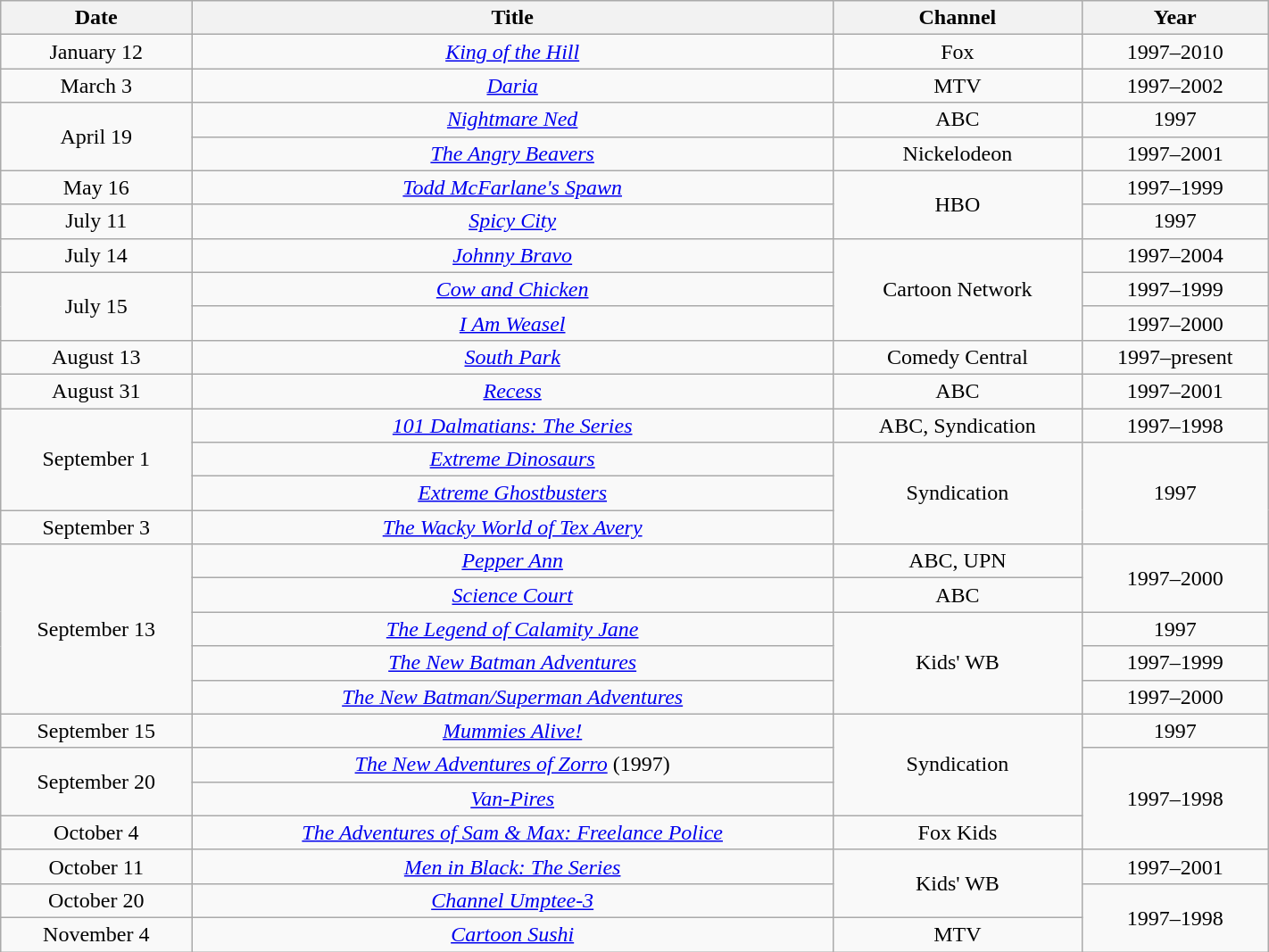<table class="wikitable sortable" style="text-align: center" width="75%">
<tr>
<th scope="col">Date</th>
<th scope="col">Title</th>
<th scope="col">Channel</th>
<th scope="col">Year</th>
</tr>
<tr>
<td>January 12</td>
<td><em><a href='#'>King of the Hill</a></em></td>
<td>Fox</td>
<td>1997–2010</td>
</tr>
<tr>
<td>March 3</td>
<td><em><a href='#'>Daria</a></em></td>
<td>MTV</td>
<td>1997–2002</td>
</tr>
<tr>
<td rowspan=2>April 19</td>
<td><em><a href='#'>Nightmare Ned</a></em></td>
<td>ABC</td>
<td>1997</td>
</tr>
<tr>
<td><em><a href='#'>The Angry Beavers</a></em></td>
<td>Nickelodeon</td>
<td>1997–2001</td>
</tr>
<tr>
<td>May 16</td>
<td><em><a href='#'>Todd McFarlane's Spawn</a></em></td>
<td rowspan=2>HBO</td>
<td>1997–1999</td>
</tr>
<tr>
<td>July 11</td>
<td><em><a href='#'>Spicy City</a></em></td>
<td>1997</td>
</tr>
<tr>
<td>July 14</td>
<td><em><a href='#'>Johnny Bravo</a></em></td>
<td rowspan=3>Cartoon Network</td>
<td>1997–2004</td>
</tr>
<tr>
<td rowspan=2>July 15</td>
<td><em><a href='#'>Cow and Chicken</a></em></td>
<td>1997–1999</td>
</tr>
<tr>
<td><em><a href='#'>I Am Weasel</a></em></td>
<td>1997–2000</td>
</tr>
<tr>
<td>August 13</td>
<td><em><a href='#'>South Park</a></em></td>
<td>Comedy Central</td>
<td>1997–present</td>
</tr>
<tr>
<td>August 31</td>
<td><em><a href='#'>Recess</a></em></td>
<td>ABC</td>
<td>1997–2001</td>
</tr>
<tr>
<td rowspan=3>September 1</td>
<td><em><a href='#'>101 Dalmatians: The Series</a></em></td>
<td>ABC, Syndication</td>
<td>1997–1998</td>
</tr>
<tr>
<td><em><a href='#'>Extreme Dinosaurs</a></em></td>
<td rowspan=3>Syndication</td>
<td rowspan=3>1997</td>
</tr>
<tr>
<td><em><a href='#'>Extreme Ghostbusters</a></em></td>
</tr>
<tr>
<td>September 3</td>
<td><em><a href='#'>The Wacky World of Tex Avery</a></em></td>
</tr>
<tr>
<td rowspan=5>September 13</td>
<td><em><a href='#'>Pepper Ann</a></em></td>
<td>ABC, UPN</td>
<td rowspan=2>1997–2000</td>
</tr>
<tr>
<td><em><a href='#'>Science Court</a></em></td>
<td>ABC</td>
</tr>
<tr>
<td><em><a href='#'>The Legend of Calamity Jane</a></em></td>
<td rowspan=3>Kids' WB</td>
<td>1997</td>
</tr>
<tr>
<td><em><a href='#'>The New Batman Adventures</a></em></td>
<td>1997–1999</td>
</tr>
<tr>
<td><em><a href='#'>The New Batman/Superman Adventures</a></em></td>
<td>1997–2000</td>
</tr>
<tr>
<td>September 15</td>
<td><em><a href='#'>Mummies Alive!</a></em></td>
<td rowspan=3>Syndication</td>
<td>1997</td>
</tr>
<tr>
<td rowspan=2>September 20</td>
<td><em><a href='#'>The New Adventures of Zorro</a></em> (1997)</td>
<td rowspan=3>1997–1998</td>
</tr>
<tr>
<td><em><a href='#'>Van-Pires</a></em></td>
</tr>
<tr>
<td>October 4</td>
<td><em><a href='#'>The Adventures of Sam & Max: Freelance Police</a></em></td>
<td>Fox Kids</td>
</tr>
<tr>
<td>October 11</td>
<td><em><a href='#'>Men in Black: The Series</a></em></td>
<td rowspan=2>Kids' WB</td>
<td>1997–2001</td>
</tr>
<tr>
<td>October 20</td>
<td><em><a href='#'>Channel Umptee-3</a></em></td>
<td rowspan=2>1997–1998</td>
</tr>
<tr>
<td>November 4</td>
<td><em><a href='#'>Cartoon Sushi</a></em></td>
<td>MTV</td>
</tr>
</table>
